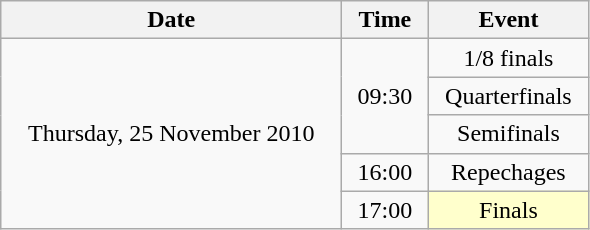<table class = "wikitable" style="text-align:center;">
<tr>
<th width=220>Date</th>
<th width=50>Time</th>
<th width=100>Event</th>
</tr>
<tr>
<td rowspan=5>Thursday, 25 November 2010</td>
<td rowspan=3>09:30</td>
<td>1/8 finals</td>
</tr>
<tr>
<td>Quarterfinals</td>
</tr>
<tr>
<td>Semifinals</td>
</tr>
<tr>
<td>16:00</td>
<td>Repechages</td>
</tr>
<tr>
<td>17:00</td>
<td bgcolor=ffffcc>Finals</td>
</tr>
</table>
